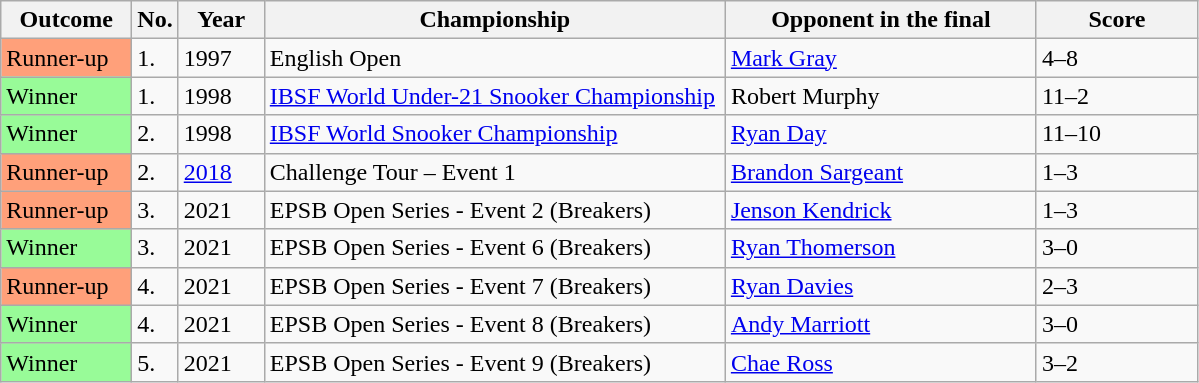<table class="sortable wikitable">
<tr>
<th width="80">Outcome</th>
<th width="20">No.</th>
<th width="50">Year</th>
<th width="300">Championship</th>
<th width="200">Opponent in the final</th>
<th width="100">Score</th>
</tr>
<tr>
<td style="background:#ffa07a;">Runner-up</td>
<td>1.</td>
<td>1997</td>
<td>English Open</td>
<td> <a href='#'>Mark Gray</a></td>
<td>4–8</td>
</tr>
<tr>
<td style="background:#98fb98;">Winner</td>
<td>1.</td>
<td>1998</td>
<td><a href='#'>IBSF World Under-21 Snooker Championship</a></td>
<td> Robert Murphy</td>
<td>11–2</td>
</tr>
<tr>
<td style="background:#98fb98;">Winner</td>
<td>2.</td>
<td>1998</td>
<td><a href='#'>IBSF World Snooker Championship</a></td>
<td> <a href='#'>Ryan Day</a></td>
<td>11–10</td>
</tr>
<tr>
<td style="background:#ffa07a;">Runner-up</td>
<td>2.</td>
<td><a href='#'>2018</a></td>
<td>Challenge Tour – Event 1</td>
<td> <a href='#'>Brandon Sargeant</a></td>
<td>1–3</td>
</tr>
<tr>
<td style="background:#ffa07a;">Runner-up</td>
<td>3.</td>
<td>2021</td>
<td>EPSB Open Series - Event 2 (Breakers)</td>
<td> <a href='#'>Jenson Kendrick</a></td>
<td>1–3</td>
</tr>
<tr>
<td style="background:#98fb98;">Winner</td>
<td>3.</td>
<td>2021</td>
<td>EPSB Open Series - Event 6 (Breakers)</td>
<td> <a href='#'>Ryan Thomerson</a></td>
<td>3–0</td>
</tr>
<tr>
<td style="background:#ffa07a;">Runner-up</td>
<td>4.</td>
<td>2021</td>
<td>EPSB Open Series - Event 7 (Breakers)</td>
<td> <a href='#'>Ryan Davies</a></td>
<td>2–3</td>
</tr>
<tr>
<td style="background:#98fb98;">Winner</td>
<td>4.</td>
<td>2021</td>
<td>EPSB Open Series - Event 8 (Breakers)</td>
<td> <a href='#'>Andy Marriott</a></td>
<td>3–0</td>
</tr>
<tr>
<td style="background:#98fb98;">Winner</td>
<td>5.</td>
<td>2021</td>
<td>EPSB Open Series - Event 9 (Breakers)</td>
<td> <a href='#'>Chae Ross</a></td>
<td>3–2</td>
</tr>
</table>
